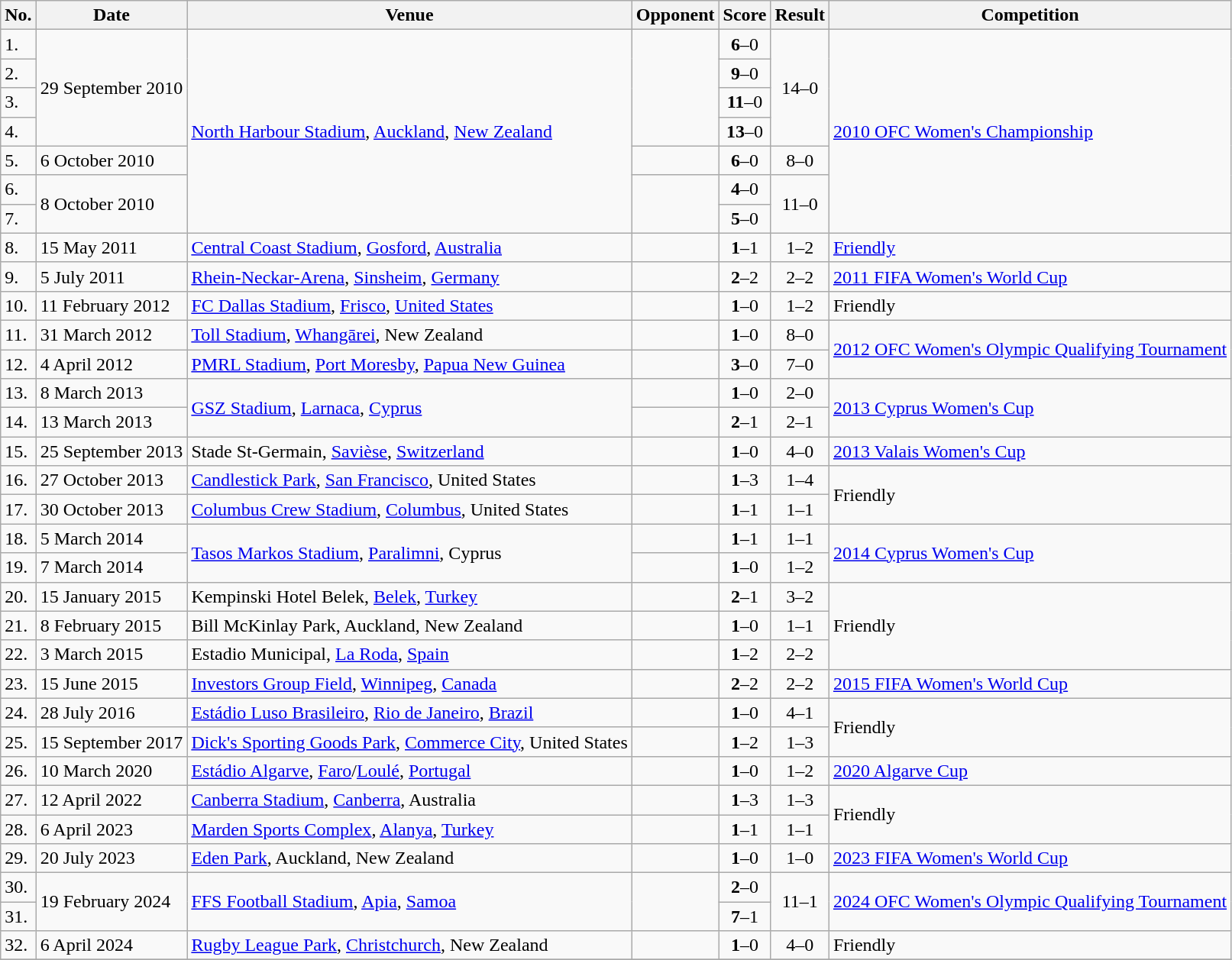<table class="wikitable">
<tr>
<th>No.</th>
<th>Date</th>
<th>Venue</th>
<th>Opponent</th>
<th>Score</th>
<th>Result</th>
<th>Competition</th>
</tr>
<tr>
<td>1.</td>
<td rowspan=4>29 September 2010</td>
<td rowspan=7><a href='#'>North Harbour Stadium</a>, <a href='#'>Auckland</a>, <a href='#'>New Zealand</a></td>
<td rowspan=4></td>
<td align=center><strong>6</strong>–0</td>
<td rowspan=4 align=center>14–0</td>
<td rowspan=7><a href='#'>2010 OFC Women's Championship</a></td>
</tr>
<tr>
<td>2.</td>
<td align=center><strong>9</strong>–0</td>
</tr>
<tr>
<td>3.</td>
<td align=center><strong>11</strong>–0</td>
</tr>
<tr>
<td>4.</td>
<td align=center><strong>13</strong>–0</td>
</tr>
<tr>
<td>5.</td>
<td>6 October 2010</td>
<td></td>
<td align=center><strong>6</strong>–0</td>
<td align=center>8–0</td>
</tr>
<tr>
<td>6.</td>
<td rowspan=2>8 October 2010</td>
<td rowspan=2></td>
<td align=center><strong>4</strong>–0</td>
<td rowspan=2 align=center>11–0</td>
</tr>
<tr>
<td>7.</td>
<td align=center><strong>5</strong>–0</td>
</tr>
<tr>
<td>8.</td>
<td>15 May 2011</td>
<td><a href='#'>Central Coast Stadium</a>, <a href='#'>Gosford</a>, <a href='#'>Australia</a></td>
<td></td>
<td align=center><strong>1</strong>–1</td>
<td align=center>1–2</td>
<td><a href='#'>Friendly</a></td>
</tr>
<tr>
<td>9.</td>
<td>5 July 2011</td>
<td><a href='#'>Rhein-Neckar-Arena</a>, <a href='#'>Sinsheim</a>, <a href='#'>Germany</a></td>
<td></td>
<td align=center><strong>2</strong>–2</td>
<td align=center>2–2</td>
<td><a href='#'>2011 FIFA Women's World Cup</a></td>
</tr>
<tr>
<td>10.</td>
<td>11 February 2012</td>
<td><a href='#'>FC Dallas Stadium</a>, <a href='#'>Frisco</a>, <a href='#'>United States</a></td>
<td></td>
<td align=center><strong>1</strong>–0</td>
<td align=center>1–2</td>
<td>Friendly</td>
</tr>
<tr>
<td>11.</td>
<td>31 March 2012</td>
<td><a href='#'>Toll Stadium</a>, <a href='#'>Whangārei</a>, New Zealand</td>
<td></td>
<td align=center><strong>1</strong>–0</td>
<td align=center>8–0</td>
<td rowspan=2><a href='#'>2012 OFC Women's Olympic Qualifying Tournament</a></td>
</tr>
<tr>
<td>12.</td>
<td>4 April 2012</td>
<td><a href='#'>PMRL Stadium</a>, <a href='#'>Port Moresby</a>, <a href='#'>Papua New Guinea</a></td>
<td></td>
<td align=center><strong>3</strong>–0</td>
<td align=center>7–0</td>
</tr>
<tr>
<td>13.</td>
<td>8 March 2013</td>
<td rowspan=2><a href='#'>GSZ Stadium</a>, <a href='#'>Larnaca</a>, <a href='#'>Cyprus</a></td>
<td></td>
<td align=center><strong>1</strong>–0</td>
<td align=center>2–0</td>
<td rowspan=2><a href='#'>2013 Cyprus Women's Cup</a></td>
</tr>
<tr>
<td>14.</td>
<td>13 March 2013</td>
<td></td>
<td align=center><strong>2</strong>–1</td>
<td align=center>2–1</td>
</tr>
<tr>
<td>15.</td>
<td>25 September 2013</td>
<td>Stade St-Germain, <a href='#'>Savièse</a>, <a href='#'>Switzerland</a></td>
<td></td>
<td align=center><strong>1</strong>–0</td>
<td align=center>4–0</td>
<td><a href='#'>2013 Valais Women's Cup</a></td>
</tr>
<tr>
<td>16.</td>
<td>27 October 2013</td>
<td><a href='#'>Candlestick Park</a>, <a href='#'>San Francisco</a>, United States</td>
<td></td>
<td align=center><strong>1</strong>–3</td>
<td align=center>1–4</td>
<td rowspan=2>Friendly</td>
</tr>
<tr>
<td>17.</td>
<td>30 October 2013</td>
<td><a href='#'>Columbus Crew Stadium</a>, <a href='#'>Columbus</a>, United States</td>
<td></td>
<td align=center><strong>1</strong>–1</td>
<td align=center>1–1</td>
</tr>
<tr>
<td>18.</td>
<td>5 March 2014</td>
<td rowspan=2><a href='#'>Tasos Markos Stadium</a>, <a href='#'>Paralimni</a>, Cyprus</td>
<td></td>
<td align=center><strong>1</strong>–1</td>
<td align=center>1–1</td>
<td rowspan=2><a href='#'>2014 Cyprus Women's Cup</a></td>
</tr>
<tr>
<td>19.</td>
<td>7 March 2014</td>
<td></td>
<td align=center><strong>1</strong>–0</td>
<td align=center>1–2</td>
</tr>
<tr>
<td>20.</td>
<td>15 January 2015</td>
<td>Kempinski Hotel Belek, <a href='#'>Belek</a>, <a href='#'>Turkey</a></td>
<td></td>
<td align=center><strong>2</strong>–1</td>
<td align=center>3–2</td>
<td rowspan=3>Friendly</td>
</tr>
<tr>
<td>21.</td>
<td>8 February 2015</td>
<td>Bill McKinlay Park, Auckland, New Zealand</td>
<td></td>
<td align=center><strong>1</strong>–0</td>
<td align=center>1–1</td>
</tr>
<tr>
<td>22.</td>
<td>3 March 2015</td>
<td>Estadio Municipal, <a href='#'>La Roda</a>, <a href='#'>Spain</a></td>
<td></td>
<td align=center><strong>1</strong>–2</td>
<td align=center>2–2</td>
</tr>
<tr>
<td>23.</td>
<td>15 June 2015</td>
<td><a href='#'>Investors Group Field</a>, <a href='#'>Winnipeg</a>, <a href='#'>Canada</a></td>
<td></td>
<td align=center><strong>2</strong>–2</td>
<td align=center>2–2</td>
<td><a href='#'>2015 FIFA Women's World Cup</a></td>
</tr>
<tr>
<td>24.</td>
<td>28 July 2016</td>
<td><a href='#'>Estádio Luso Brasileiro</a>, <a href='#'>Rio de Janeiro</a>, <a href='#'>Brazil</a></td>
<td></td>
<td align=center><strong>1</strong>–0</td>
<td align=center>4–1</td>
<td rowspan=2>Friendly</td>
</tr>
<tr>
<td>25.</td>
<td>15 September 2017</td>
<td><a href='#'>Dick's Sporting Goods Park</a>, <a href='#'>Commerce City</a>, United States</td>
<td></td>
<td align=center><strong>1</strong>–2</td>
<td align=center>1–3</td>
</tr>
<tr>
<td>26.</td>
<td>10 March 2020</td>
<td><a href='#'>Estádio Algarve</a>, <a href='#'>Faro</a>/<a href='#'>Loulé</a>, <a href='#'>Portugal</a></td>
<td></td>
<td align=center><strong>1</strong>–0</td>
<td align=center>1–2</td>
<td><a href='#'>2020 Algarve Cup</a></td>
</tr>
<tr>
<td>27.</td>
<td>12 April 2022</td>
<td><a href='#'>Canberra Stadium</a>, <a href='#'>Canberra</a>, Australia</td>
<td></td>
<td align=center><strong>1</strong>–3</td>
<td align=center>1–3</td>
<td rowspan=2>Friendly</td>
</tr>
<tr>
<td>28.</td>
<td>6 April 2023</td>
<td><a href='#'>Marden Sports Complex</a>, <a href='#'>Alanya</a>, <a href='#'>Turkey</a></td>
<td></td>
<td align=center><strong>1</strong>–1</td>
<td align=center>1–1</td>
</tr>
<tr>
<td>29.</td>
<td>20 July 2023</td>
<td><a href='#'>Eden Park</a>, Auckland, New Zealand</td>
<td></td>
<td align=center><strong>1</strong>–0</td>
<td align=center>1–0</td>
<td><a href='#'>2023 FIFA Women's World Cup</a></td>
</tr>
<tr>
<td>30.</td>
<td rowspan=2>19 February 2024</td>
<td rowspan=2><a href='#'>FFS Football Stadium</a>, <a href='#'>Apia</a>, <a href='#'>Samoa</a></td>
<td rowspan=2></td>
<td align=center><strong>2</strong>–0</td>
<td rowspan=2 align=center>11–1</td>
<td rowspan=2><a href='#'>2024 OFC Women's Olympic Qualifying Tournament</a></td>
</tr>
<tr>
<td>31.</td>
<td align=center><strong>7</strong>–1</td>
</tr>
<tr>
<td>32.</td>
<td>6 April 2024</td>
<td><a href='#'>Rugby League Park</a>, <a href='#'>Christchurch</a>, New Zealand</td>
<td></td>
<td align=center><strong>1</strong>–0</td>
<td align=center>4–0</td>
<td>Friendly</td>
</tr>
<tr>
</tr>
</table>
